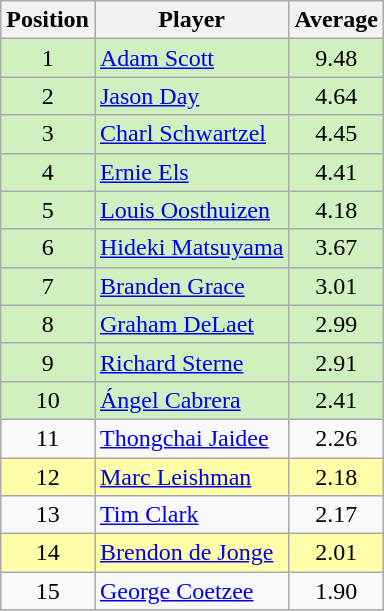<table class=wikitable style="text-align:center">
<tr>
<th>Position</th>
<th>Player</th>
<th>Average</th>
</tr>
<tr style="background:#d0f0c0;">
<td>1</td>
<td align=left><a href='#'>Adam Scott</a></td>
<td>9.48</td>
</tr>
<tr style="background:#d0f0c0;">
<td>2</td>
<td align=left><a href='#'>Jason Day</a></td>
<td>4.64</td>
</tr>
<tr style="background:#d0f0c0;">
<td>3</td>
<td align=left><a href='#'>Charl Schwartzel</a></td>
<td>4.45</td>
</tr>
<tr style="background:#d0f0c0;">
<td>4</td>
<td align=left><a href='#'>Ernie Els</a></td>
<td>4.41</td>
</tr>
<tr style="background:#d0f0c0;">
<td>5</td>
<td align=left><a href='#'>Louis Oosthuizen</a></td>
<td>4.18</td>
</tr>
<tr style="background:#d0f0c0;">
<td>6</td>
<td align=left><a href='#'>Hideki Matsuyama</a></td>
<td>3.67</td>
</tr>
<tr style="background:#d0f0c0;">
<td>7</td>
<td align=left><a href='#'>Branden Grace</a></td>
<td>3.01</td>
</tr>
<tr style="background:#d0f0c0;">
<td>8</td>
<td align=left><a href='#'>Graham DeLaet</a></td>
<td>2.99</td>
</tr>
<tr style="background:#d0f0c0;">
<td>9</td>
<td align=left><a href='#'>Richard Sterne</a></td>
<td>2.91</td>
</tr>
<tr style="background:#d0f0c0;">
<td>10</td>
<td align=left><a href='#'>Ángel Cabrera</a></td>
<td>2.41</td>
</tr>
<tr>
<td>11</td>
<td align=left><a href='#'>Thongchai Jaidee</a></td>
<td>2.26</td>
</tr>
<tr style="background:#ffa;">
<td>12</td>
<td align=left><a href='#'>Marc Leishman</a></td>
<td>2.18</td>
</tr>
<tr>
<td>13</td>
<td align=left><a href='#'>Tim Clark</a></td>
<td>2.17</td>
</tr>
<tr style="background:#ffa;">
<td>14</td>
<td align=left><a href='#'>Brendon de Jonge</a></td>
<td>2.01</td>
</tr>
<tr>
<td>15</td>
<td align=left><a href='#'>George Coetzee</a></td>
<td>1.90</td>
</tr>
</table>
